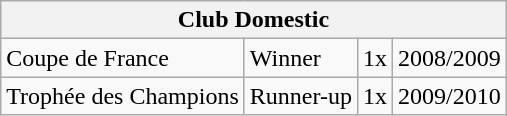<table class="wikitable">
<tr>
<th colspan="4">Club Domestic</th>
</tr>
<tr>
<td>Coupe de France</td>
<td>Winner</td>
<td>1x</td>
<td>2008/2009</td>
</tr>
<tr>
<td>Trophée des Champions</td>
<td>Runner-up</td>
<td>1x</td>
<td>2009/2010</td>
</tr>
</table>
